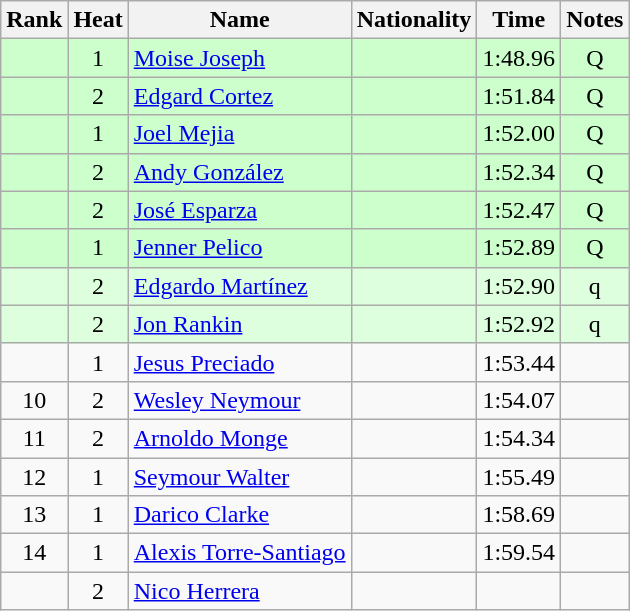<table class="wikitable sortable" style="text-align:center">
<tr>
<th>Rank</th>
<th>Heat</th>
<th>Name</th>
<th>Nationality</th>
<th>Time</th>
<th>Notes</th>
</tr>
<tr bgcolor=ccffcc>
<td></td>
<td>1</td>
<td align=left><a href='#'>Moise Joseph</a></td>
<td align=left></td>
<td>1:48.96</td>
<td>Q</td>
</tr>
<tr bgcolor=ccffcc>
<td></td>
<td>2</td>
<td align=left><a href='#'>Edgard Cortez</a></td>
<td align=left></td>
<td>1:51.84</td>
<td>Q</td>
</tr>
<tr bgcolor=ccffcc>
<td></td>
<td>1</td>
<td align=left><a href='#'>Joel Mejia</a></td>
<td align=left></td>
<td>1:52.00</td>
<td>Q</td>
</tr>
<tr bgcolor=ccffcc>
<td></td>
<td>2</td>
<td align=left><a href='#'>Andy González</a></td>
<td align=left></td>
<td>1:52.34</td>
<td>Q</td>
</tr>
<tr bgcolor=ccffcc>
<td></td>
<td>2</td>
<td align=left><a href='#'>José Esparza</a></td>
<td align=left></td>
<td>1:52.47</td>
<td>Q</td>
</tr>
<tr bgcolor=ccffcc>
<td></td>
<td>1</td>
<td align=left><a href='#'>Jenner Pelico</a></td>
<td align=left></td>
<td>1:52.89</td>
<td>Q</td>
</tr>
<tr bgcolor=ddffdd>
<td></td>
<td>2</td>
<td align=left><a href='#'>Edgardo Martínez</a></td>
<td align=left></td>
<td>1:52.90</td>
<td>q</td>
</tr>
<tr bgcolor=ddffdd>
<td></td>
<td>2</td>
<td align=left><a href='#'>Jon Rankin</a></td>
<td align=left></td>
<td>1:52.92</td>
<td>q</td>
</tr>
<tr>
<td></td>
<td>1</td>
<td align=left><a href='#'>Jesus Preciado</a></td>
<td align=left></td>
<td>1:53.44</td>
<td></td>
</tr>
<tr>
<td>10</td>
<td>2</td>
<td align=left><a href='#'>Wesley Neymour</a></td>
<td align=left></td>
<td>1:54.07</td>
<td></td>
</tr>
<tr>
<td>11</td>
<td>2</td>
<td align=left><a href='#'>Arnoldo Monge</a></td>
<td align=left></td>
<td>1:54.34</td>
<td></td>
</tr>
<tr>
<td>12</td>
<td>1</td>
<td align=left><a href='#'>Seymour Walter</a></td>
<td align=left></td>
<td>1:55.49</td>
<td></td>
</tr>
<tr>
<td>13</td>
<td>1</td>
<td align=left><a href='#'>Darico Clarke</a></td>
<td align=left></td>
<td>1:58.69</td>
<td></td>
</tr>
<tr>
<td>14</td>
<td>1</td>
<td align=left><a href='#'>Alexis Torre-Santiago</a></td>
<td align=left></td>
<td>1:59.54</td>
<td></td>
</tr>
<tr>
<td></td>
<td>2</td>
<td align=left><a href='#'>Nico Herrera</a></td>
<td align=left></td>
<td></td>
<td></td>
</tr>
</table>
